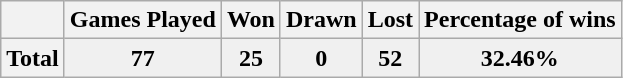<table class="wikitable" style="text-align: center;">
<tr>
<th></th>
<th>Games Played</th>
<th>Won</th>
<th>Drawn</th>
<th>Lost</th>
<th>Percentage of wins</th>
</tr>
<tr class="sortbottom" style="font-weight:bold; background:#f0f0f0;">
<th>Total</th>
<td>77</td>
<td>25</td>
<td>0</td>
<td>52</td>
<td>32.46%</td>
</tr>
</table>
